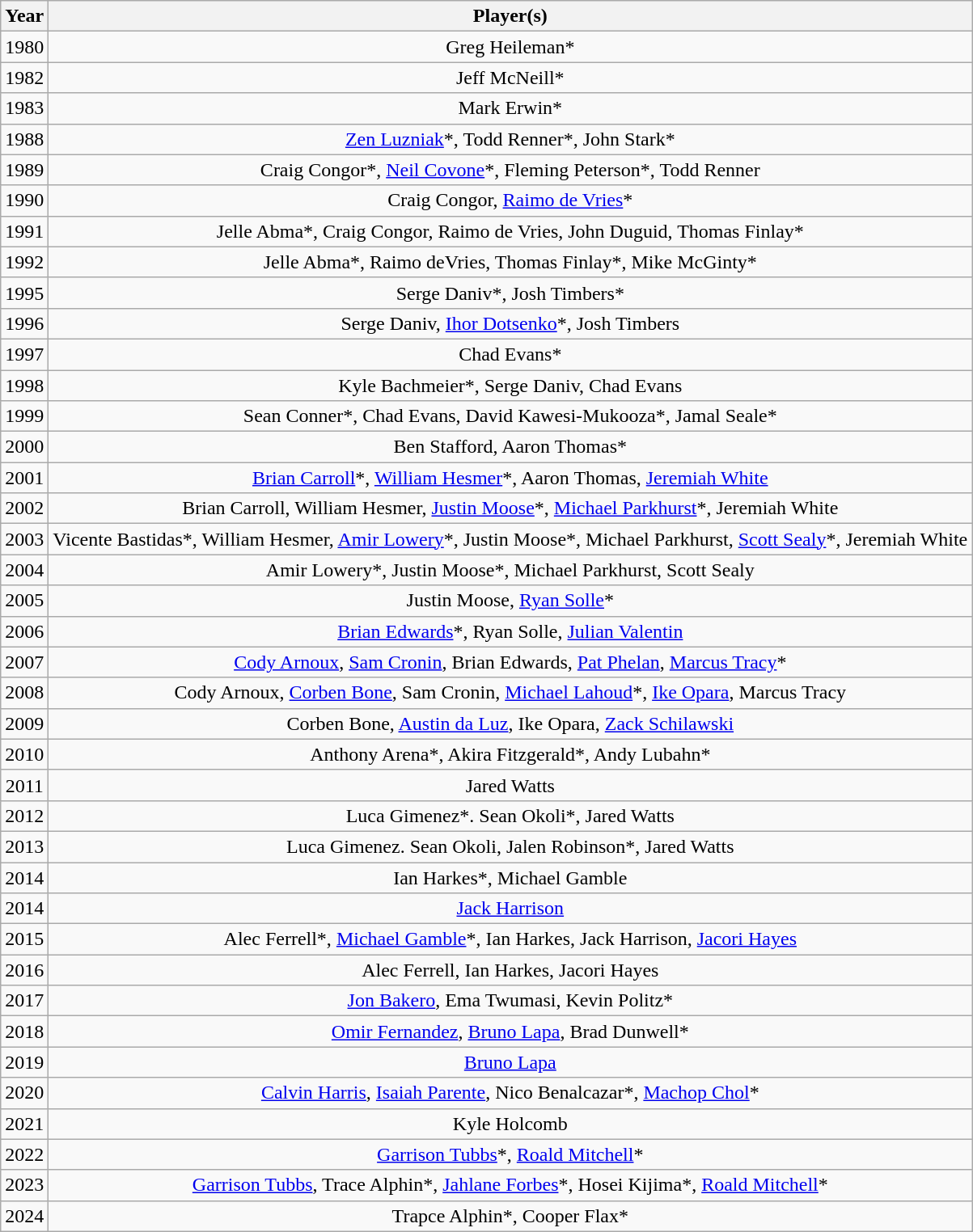<table class="wikitable" style="text-align: center;">
<tr>
<th>Year</th>
<th>Player(s)</th>
</tr>
<tr>
<td>1980</td>
<td>Greg Heileman*</td>
</tr>
<tr>
<td>1982</td>
<td>Jeff McNeill*</td>
</tr>
<tr>
<td>1983</td>
<td>Mark Erwin*</td>
</tr>
<tr>
<td>1988</td>
<td><a href='#'>Zen Luzniak</a>*, Todd Renner*, John Stark*</td>
</tr>
<tr>
<td>1989</td>
<td>Craig Congor*, <a href='#'>Neil Covone</a>*, Fleming Peterson*, Todd Renner</td>
</tr>
<tr>
<td>1990</td>
<td>Craig Congor, <a href='#'>Raimo de Vries</a>*</td>
</tr>
<tr>
<td>1991</td>
<td>Jelle Abma*, Craig Congor, Raimo de Vries, John Duguid, Thomas Finlay*</td>
</tr>
<tr>
<td>1992</td>
<td>Jelle Abma*, Raimo deVries, Thomas Finlay*, Mike McGinty*</td>
</tr>
<tr>
<td>1995</td>
<td>Serge Daniv*, Josh Timbers*</td>
</tr>
<tr>
<td>1996</td>
<td>Serge Daniv, <a href='#'>Ihor Dotsenko</a>*, Josh Timbers</td>
</tr>
<tr>
<td>1997</td>
<td>Chad Evans*</td>
</tr>
<tr>
<td>1998</td>
<td>Kyle Bachmeier*, Serge Daniv, Chad Evans</td>
</tr>
<tr>
<td>1999</td>
<td>Sean Conner*, Chad Evans, David Kawesi-Mukooza*, Jamal Seale*</td>
</tr>
<tr>
<td>2000</td>
<td>Ben Stafford, Aaron Thomas*</td>
</tr>
<tr>
<td>2001</td>
<td><a href='#'>Brian Carroll</a>*, <a href='#'>William Hesmer</a>*, Aaron Thomas, <a href='#'>Jeremiah White</a></td>
</tr>
<tr>
<td>2002</td>
<td>Brian Carroll, William Hesmer, <a href='#'>Justin Moose</a>*, <a href='#'>Michael Parkhurst</a>*, Jeremiah White</td>
</tr>
<tr>
<td>2003</td>
<td>Vicente Bastidas*, William Hesmer, <a href='#'>Amir Lowery</a>*, Justin Moose*, Michael Parkhurst, <a href='#'>Scott Sealy</a>*, Jeremiah White</td>
</tr>
<tr>
<td>2004</td>
<td>Amir Lowery*, Justin Moose*, Michael Parkhurst, Scott Sealy</td>
</tr>
<tr>
<td>2005</td>
<td>Justin Moose, <a href='#'>Ryan Solle</a>*</td>
</tr>
<tr>
<td>2006</td>
<td><a href='#'>Brian Edwards</a>*, Ryan Solle, <a href='#'>Julian Valentin</a></td>
</tr>
<tr>
<td>2007</td>
<td><a href='#'>Cody Arnoux</a>, <a href='#'>Sam Cronin</a>, Brian Edwards, <a href='#'>Pat Phelan</a>, <a href='#'>Marcus Tracy</a>*</td>
</tr>
<tr>
<td>2008</td>
<td>Cody Arnoux, <a href='#'>Corben Bone</a>, Sam Cronin, <a href='#'>Michael Lahoud</a>*, <a href='#'>Ike Opara</a>, Marcus Tracy</td>
</tr>
<tr>
<td>2009</td>
<td>Corben Bone, <a href='#'>Austin da Luz</a>, Ike Opara, <a href='#'>Zack Schilawski</a></td>
</tr>
<tr>
<td>2010</td>
<td>Anthony Arena*, Akira Fitzgerald*, Andy Lubahn*</td>
</tr>
<tr>
<td>2011</td>
<td>Jared Watts</td>
</tr>
<tr>
<td>2012</td>
<td>Luca Gimenez*. Sean Okoli*, Jared Watts</td>
</tr>
<tr>
<td>2013</td>
<td>Luca Gimenez. Sean Okoli, Jalen Robinson*, Jared Watts</td>
</tr>
<tr>
<td>2014</td>
<td>Ian Harkes*, Michael Gamble</td>
</tr>
<tr>
<td>2014</td>
<td><a href='#'>Jack Harrison</a></td>
</tr>
<tr>
<td>2015</td>
<td>Alec Ferrell*, <a href='#'>Michael Gamble</a>*, Ian Harkes, Jack Harrison, <a href='#'>Jacori Hayes</a></td>
</tr>
<tr>
<td>2016</td>
<td>Alec Ferrell, Ian Harkes, Jacori Hayes</td>
</tr>
<tr>
<td>2017</td>
<td><a href='#'>Jon Bakero</a>, Ema Twumasi, Kevin Politz*</td>
</tr>
<tr>
<td>2018</td>
<td><a href='#'>Omir Fernandez</a>, <a href='#'>Bruno Lapa</a>, Brad Dunwell*</td>
</tr>
<tr>
<td>2019</td>
<td><a href='#'>Bruno Lapa</a></td>
</tr>
<tr>
<td>2020</td>
<td><a href='#'>Calvin Harris</a>, <a href='#'>Isaiah Parente</a>, Nico Benalcazar*, <a href='#'>Machop Chol</a>*</td>
</tr>
<tr>
<td>2021</td>
<td>Kyle Holcomb</td>
</tr>
<tr>
<td>2022</td>
<td><a href='#'>Garrison Tubbs</a>*, <a href='#'>Roald Mitchell</a>*</td>
</tr>
<tr>
<td>2023</td>
<td><a href='#'>Garrison Tubbs</a>, Trace Alphin*, <a href='#'>Jahlane Forbes</a>*, Hosei Kijima*, <a href='#'>Roald Mitchell</a>*</td>
</tr>
<tr>
<td>2024</td>
<td>Trapce Alphin*, Cooper Flax*</td>
</tr>
</table>
